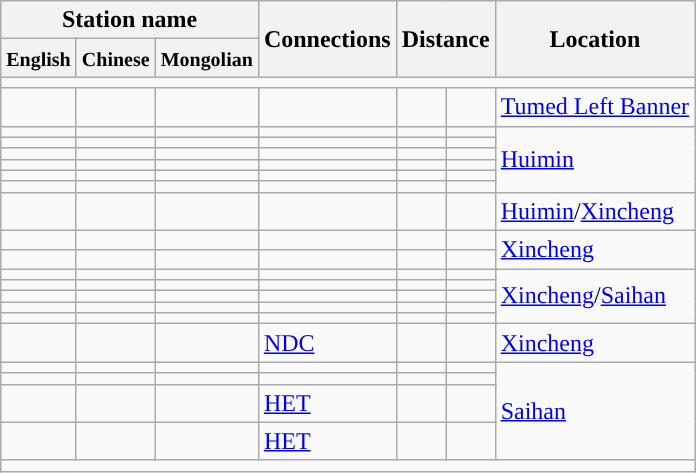<table class="wikitable">
<tr>
<th colspan=3>Station name</th>
<th rowspan=2>Connections</th>
<th colspan="2" rowspan="2">Distance<br></th>
<th rowspan=2>Location</th>
</tr>
<tr>
<th><small>English</small></th>
<th><small>Chinese</small></th>
<th><small>Mongolian</small></th>
</tr>
<tr style="background:#">
<td colspan = "7"></td>
</tr>
<tr>
<td></td>
<td></td>
<td></td>
<td></td>
<td></td>
<td></td>
<td><a href='#'>Tumed Left Banner</a></td>
</tr>
<tr>
<td></td>
<td></td>
<td></td>
<td></td>
<td></td>
<td></td>
<td rowspan="6"><a href='#'>Huimin</a></td>
</tr>
<tr>
<td></td>
<td></td>
<td></td>
<td></td>
<td></td>
<td></td>
</tr>
<tr>
<td></td>
<td></td>
<td></td>
<td></td>
<td></td>
<td></td>
</tr>
<tr>
<td></td>
<td></td>
<td></td>
<td></td>
<td></td>
<td></td>
</tr>
<tr>
<td></td>
<td></td>
<td></td>
<td></td>
<td></td>
<td></td>
</tr>
<tr>
<td></td>
<td></td>
<td></td>
<td></td>
<td></td>
<td></td>
</tr>
<tr>
<td></td>
<td></td>
<td></td>
<td></td>
<td></td>
<td></td>
<td><a href='#'>Huimin</a>/<a href='#'>Xincheng</a></td>
</tr>
<tr>
<td></td>
<td></td>
<td></td>
<td></td>
<td></td>
<td></td>
<td rowspan="2"><a href='#'>Xincheng</a></td>
</tr>
<tr>
<td></td>
<td></td>
<td></td>
<td></td>
<td></td>
<td></td>
</tr>
<tr>
<td></td>
<td></td>
<td></td>
<td></td>
<td></td>
<td></td>
<td rowspan="5"><a href='#'>Xincheng</a>/<a href='#'>Saihan</a></td>
</tr>
<tr>
<td></td>
<td></td>
<td></td>
<td></td>
<td></td>
<td></td>
</tr>
<tr>
<td></td>
<td></td>
<td></td>
<td></td>
<td></td>
<td></td>
</tr>
<tr>
<td></td>
<td></td>
<td></td>
<td></td>
<td></td>
<td></td>
</tr>
<tr>
<td></td>
<td></td>
<td></td>
<td></td>
<td></td>
<td></td>
</tr>
<tr>
<td></td>
<td></td>
<td></td>
<td> <a href='#'>NDC</a></td>
<td></td>
<td></td>
<td><a href='#'>Xincheng</a></td>
</tr>
<tr>
<td></td>
<td></td>
<td></td>
<td></td>
<td></td>
<td></td>
<td rowspan="4"><a href='#'>Saihan</a></td>
</tr>
<tr>
<td></td>
<td></td>
<td></td>
<td></td>
<td></td>
<td></td>
</tr>
<tr>
<td></td>
<td></td>
<td></td>
<td> <a href='#'>HET</a></td>
<td></td>
<td></td>
</tr>
<tr>
<td></td>
<td></td>
<td></td>
<td> <a href='#'>HET</a></td>
<td></td>
<td></td>
</tr>
<tr style="background:#">
<td colspan = "7"></td>
</tr>
</table>
